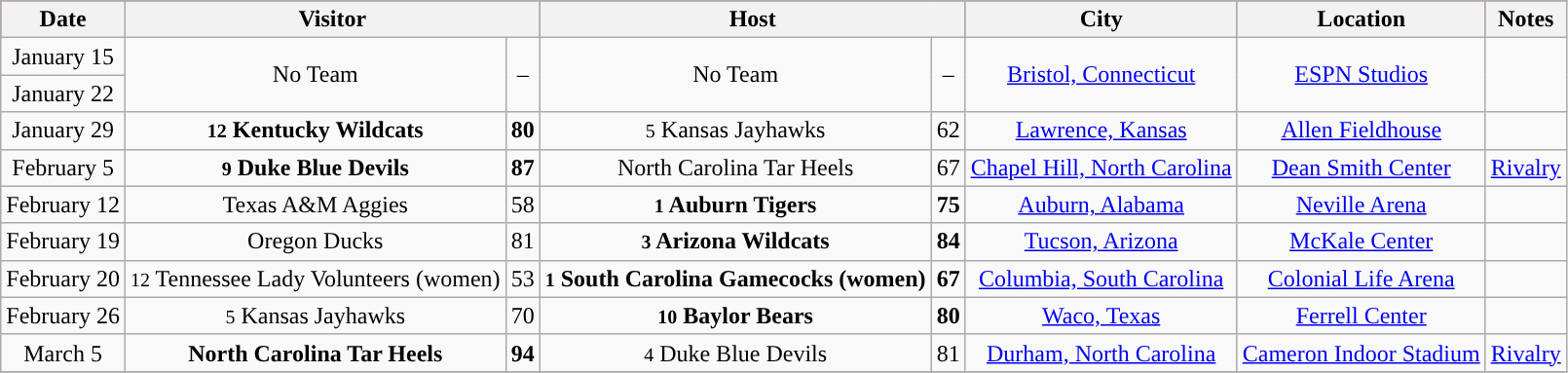<table class="wikitable" style="text-align:center">
<tr style="background:#A32638;"|>
<th>Date</th>
<th colspan=2>Visitor</th>
<th colspan=2>Host</th>
<th>City</th>
<th>Location</th>
<th>Notes</th>
</tr>
<tr>
<td>January 15</td>
<td rowspan="2">No Team</td>
<td rowspan="2">–</td>
<td rowspan="2">No Team</td>
<td rowspan="2">–</td>
<td rowspan="2"><a href='#'>Bristol, Connecticut</a></td>
<td rowspan="2"><a href='#'>ESPN Studios</a></td>
<td rowspan="2"></td>
</tr>
<tr>
<td>January 22</td>
</tr>
<tr>
<td>January 29</td>
<td><strong><small>12</small> Kentucky Wildcats</strong></td>
<td><strong>80</strong></td>
<td><small>5</small> Kansas Jayhawks</td>
<td>62</td>
<td><a href='#'>Lawrence, Kansas</a></td>
<td><a href='#'>Allen Fieldhouse</a></td>
<td></td>
</tr>
<tr>
<td>February 5</td>
<td><strong><small>9</small> Duke Blue Devils</strong></td>
<td><strong>87</strong></td>
<td>North Carolina Tar Heels</td>
<td>67</td>
<td><a href='#'>Chapel Hill, North Carolina</a></td>
<td><a href='#'>Dean Smith Center</a></td>
<td><a href='#'>Rivalry</a></td>
</tr>
<tr>
<td>February 12</td>
<td>Texas A&M Aggies</td>
<td>58</td>
<td><strong><small>1</small> Auburn Tigers</strong></td>
<td><strong>75</strong></td>
<td><a href='#'>Auburn, Alabama</a></td>
<td><a href='#'>Neville Arena</a></td>
<td></td>
</tr>
<tr>
<td>February 19</td>
<td>Oregon Ducks</td>
<td>81</td>
<td><strong><small>3</small> Arizona Wildcats</strong></td>
<td><strong>84</strong></td>
<td><a href='#'>Tucson, Arizona</a></td>
<td><a href='#'>McKale Center</a></td>
<td></td>
</tr>
<tr>
<td>February 20</td>
<td><small>12</small> Tennessee Lady Volunteers (women)</td>
<td>53</td>
<td><strong><small>1</small> South Carolina Gamecocks (women)</strong></td>
<td><strong>67</strong></td>
<td><a href='#'>Columbia, South Carolina</a></td>
<td><a href='#'>Colonial Life Arena</a></td>
<td></td>
</tr>
<tr>
<td>February 26</td>
<td><small>5</small> Kansas Jayhawks</td>
<td>70</td>
<td><strong><small>10</small> Baylor Bears</strong></td>
<td><strong>80</strong></td>
<td><a href='#'>Waco, Texas</a></td>
<td><a href='#'>Ferrell Center</a></td>
<td></td>
</tr>
<tr>
<td>March 5</td>
<td><strong>North Carolina Tar Heels</strong></td>
<td><strong>94</strong></td>
<td><small>4</small> Duke Blue Devils</td>
<td>81</td>
<td><a href='#'>Durham, North Carolina</a></td>
<td><a href='#'>Cameron Indoor Stadium</a></td>
<td><a href='#'>Rivalry</a></td>
</tr>
<tr>
</tr>
</table>
